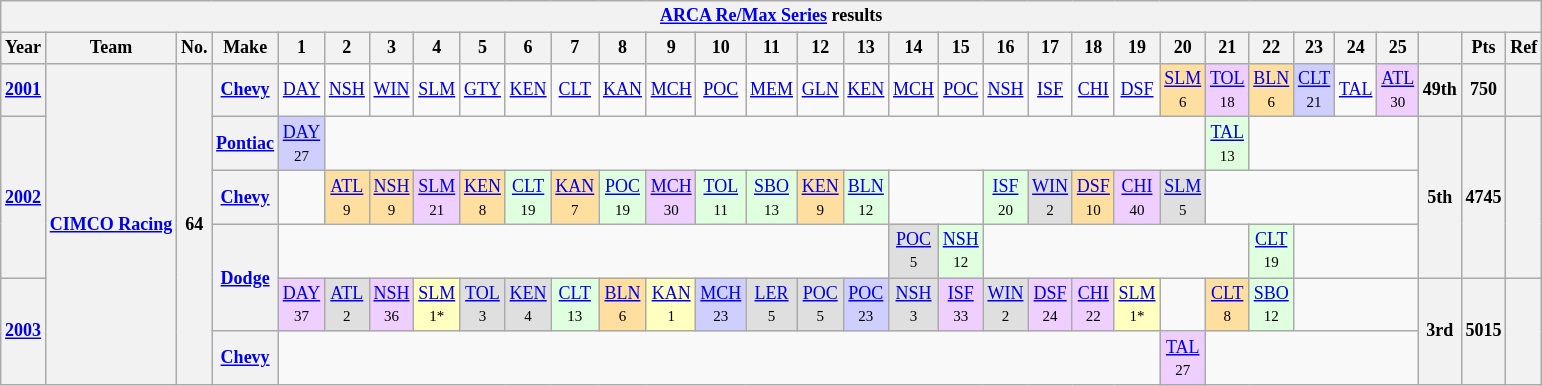<table class="wikitable" style="text-align:center; font-size:75%">
<tr>
<th colspan=45><a href='#'>ARCA Re/Max Series</a> results</th>
</tr>
<tr>
<th>Year</th>
<th>Team</th>
<th>No.</th>
<th>Make</th>
<th>1</th>
<th>2</th>
<th>3</th>
<th>4</th>
<th>5</th>
<th>6</th>
<th>7</th>
<th>8</th>
<th>9</th>
<th>10</th>
<th>11</th>
<th>12</th>
<th>13</th>
<th>14</th>
<th>15</th>
<th>16</th>
<th>17</th>
<th>18</th>
<th>19</th>
<th>20</th>
<th>21</th>
<th>22</th>
<th>23</th>
<th>24</th>
<th>25</th>
<th></th>
<th>Pts</th>
<th>Ref</th>
</tr>
<tr>
<th><a href='#'>2001</a></th>
<th rowspan=6><a href='#'>CIMCO Racing</a></th>
<th rowspan=6>64</th>
<th><a href='#'>Chevy</a></th>
<td><a href='#'>DAY</a></td>
<td><a href='#'>NSH</a></td>
<td><a href='#'>WIN</a></td>
<td><a href='#'>SLM</a></td>
<td><a href='#'>GTY</a></td>
<td><a href='#'>KEN</a></td>
<td><a href='#'>CLT</a></td>
<td><a href='#'>KAN</a></td>
<td><a href='#'>MCH</a></td>
<td><a href='#'>POC</a></td>
<td><a href='#'>MEM</a></td>
<td><a href='#'>GLN</a></td>
<td><a href='#'>KEN</a></td>
<td><a href='#'>MCH</a></td>
<td><a href='#'>POC</a></td>
<td><a href='#'>NSH</a></td>
<td><a href='#'>ISF</a></td>
<td><a href='#'>CHI</a></td>
<td><a href='#'>DSF</a></td>
<td style="background:#FFDF9F;"><a href='#'>SLM</a> <br><small>6</small></td>
<td style="background:#EFCFFF;"><a href='#'>TOL</a> <br><small>18</small></td>
<td style="background:#FFDF9F;"><a href='#'>BLN</a> <br><small>6</small></td>
<td style="background:#CFCFFF;"><a href='#'>CLT</a> <br><small>21</small></td>
<td><a href='#'>TAL</a></td>
<td style="background:#EFCFFF;"><a href='#'>ATL</a> <br><small>30</small></td>
<th>49th</th>
<th>750</th>
<th></th>
</tr>
<tr>
<th rowspan=3><a href='#'>2002</a></th>
<th><a href='#'>Pontiac</a></th>
<td style="background:#CFCFFF;"><a href='#'>DAY</a> <br><small>27</small></td>
<td colspan=19></td>
<td style="background:#DFFFDF;"><a href='#'>TAL</a><br><small>13</small></td>
<td colspan=4></td>
<th rowspan=3>5th</th>
<th rowspan=3>4745</th>
<th rowspan=3></th>
</tr>
<tr>
<th><a href='#'>Chevy</a></th>
<td></td>
<td style="background:#FFDF9F;"><a href='#'>ATL</a> <br><small>9</small></td>
<td style="background:#FFDF9F;"><a href='#'>NSH</a> <br><small>9</small></td>
<td style="background:#EFCFFF;"><a href='#'>SLM</a> <br><small>21</small></td>
<td style="background:#FFDF9F;"><a href='#'>KEN</a> <br><small>8</small></td>
<td style="background:#DFFFDF;"><a href='#'>CLT</a> <br><small>19</small></td>
<td style="background:#FFDF9F;"><a href='#'>KAN</a> <br><small>7</small></td>
<td style="background:#DFFFDF;"><a href='#'>POC</a> <br><small>19</small></td>
<td style="background:#EFCFFF;"><a href='#'>MCH</a> <br><small>30</small></td>
<td style="background:#DFFFDF;"><a href='#'>TOL</a> <br><small>11</small></td>
<td style="background:#DFFFDF;"><a href='#'>SBO</a> <br><small>13</small></td>
<td style="background:#FFDF9F;"><a href='#'>KEN</a> <br><small>9</small></td>
<td style="background:#DFFFDF;"><a href='#'>BLN</a> <br><small>12</small></td>
<td colspan=2></td>
<td style="background:#DFFFDF;"><a href='#'>ISF</a> <br><small>20</small></td>
<td style="background:#DFDFDF;"><a href='#'>WIN</a> <br><small>2</small></td>
<td style="background:#FFDF9F;"><a href='#'>DSF</a> <br><small>10</small></td>
<td style="background:#EFCFFF;"><a href='#'>CHI</a> <br><small>40</small></td>
<td style="background:#DFDFDF;"><a href='#'>SLM</a> <br><small>5</small></td>
<td colspan=5></td>
</tr>
<tr>
<th rowspan=2><a href='#'>Dodge</a></th>
<td colspan=13></td>
<td style="background:#DFDFDF;"><a href='#'>POC</a><br><small>5</small></td>
<td style="background:#DFFFDF;"><a href='#'>NSH</a><br><small>12</small></td>
<td colspan=6></td>
<td style="background:#DFFFDF;"><a href='#'>CLT</a> <br><small>19</small></td>
<td colspan=3></td>
</tr>
<tr>
<th rowspan=2><a href='#'>2003</a></th>
<td style="background:#EFCFFF;"><a href='#'>DAY</a> <br><small>37</small></td>
<td style="background:#DFDFDF;"><a href='#'>ATL</a> <br><small>2</small></td>
<td style="background:#EFCFFF;"><a href='#'>NSH</a> <br><small>36</small></td>
<td style="background:#FFFFBF;"><a href='#'>SLM</a> <br><small>1*</small></td>
<td style="background:#DFDFDF;"><a href='#'>TOL</a> <br><small>3</small></td>
<td style="background:#DFDFDF;"><a href='#'>KEN</a> <br><small>4</small></td>
<td style="background:#DFFFDF;"><a href='#'>CLT</a> <br><small>13</small></td>
<td style="background:#FFDF9F;"><a href='#'>BLN</a> <br><small>6</small></td>
<td style="background:#FFFFBF;"><a href='#'>KAN</a> <br><small>1</small></td>
<td style="background:#CFCFFF;"><a href='#'>MCH</a> <br><small>23</small></td>
<td style="background:#DFDFDF;"><a href='#'>LER</a> <br><small>5</small></td>
<td style="background:#DFDFDF;"><a href='#'>POC</a> <br><small>5</small></td>
<td style="background:#CFCFFF;"><a href='#'>POC</a> <br><small>23</small></td>
<td style="background:#DFDFDF;"><a href='#'>NSH</a> <br><small>3</small></td>
<td style="background:#EFCFFF;"><a href='#'>ISF</a> <br><small>33</small></td>
<td style="background:#DFDFDF;"><a href='#'>WIN</a> <br><small>2</small></td>
<td style="background:#EFCFFF;"><a href='#'>DSF</a> <br><small>24</small></td>
<td style="background:#EFCFFF;"><a href='#'>CHI</a> <br><small>22</small></td>
<td style="background:#FFFFBF;"><a href='#'>SLM</a> <br><small>1*</small></td>
<td></td>
<td style="background:#FFDF9F;"><a href='#'>CLT</a> <br><small>8</small></td>
<td style="background:#DFFFDF;"><a href='#'>SBO</a> <br><small>12</small></td>
<td colspan=3></td>
<th rowspan=2>3rd</th>
<th rowspan=2>5015</th>
<th rowspan=2></th>
</tr>
<tr>
<th><a href='#'>Chevy</a></th>
<td colspan=19></td>
<td style="background:#EFCFFF;"><a href='#'>TAL</a> <br><small>27</small></td>
<td colspan=5></td>
</tr>
</table>
